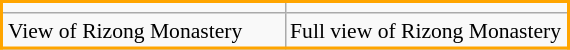<table class="wikitable" align="right" width="30%" style="font-size:90%; border:2px solid orange;">
<tr>
<td width="40%" align="center" valign="center"></td>
<td width="40%" align="center" valign="center"></td>
</tr>
<tr>
<td valign="top">View of Rizong Monastery</td>
<td valign="top">Full view of Rizong Monastery</td>
</tr>
<tr>
</tr>
</table>
